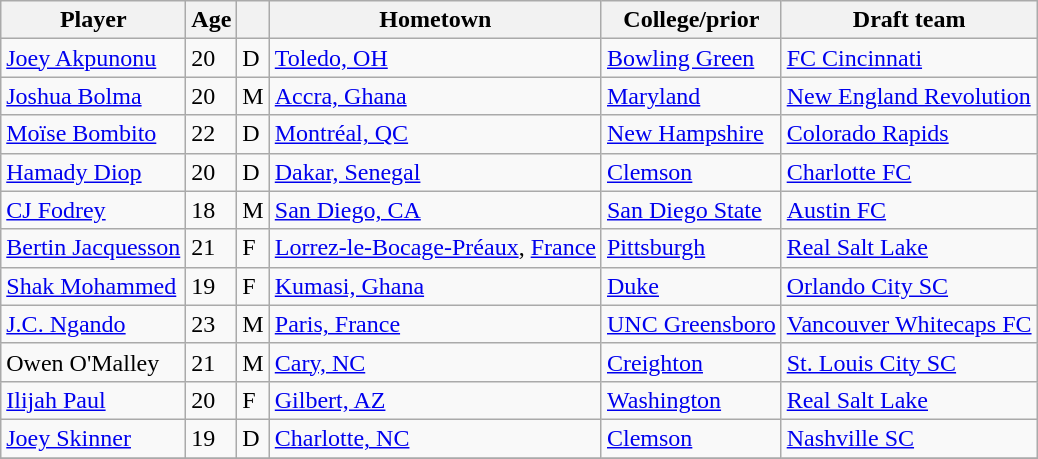<table class="wikitable">
<tr>
<th>Player</th>
<th>Age</th>
<th></th>
<th>Hometown</th>
<th>College/prior</th>
<th>Draft team</th>
</tr>
<tr>
<td> <a href='#'>Joey Akpunonu</a></td>
<td>20</td>
<td>D</td>
<td><a href='#'>Toledo, OH</a></td>
<td><a href='#'>Bowling Green</a></td>
<td><a href='#'>FC Cincinnati</a></td>
</tr>
<tr>
<td> <a href='#'>Joshua Bolma</a></td>
<td>20</td>
<td>M</td>
<td><a href='#'>Accra, Ghana</a></td>
<td><a href='#'>Maryland</a></td>
<td><a href='#'>New England Revolution</a></td>
</tr>
<tr>
<td> <a href='#'>Moïse Bombito</a></td>
<td>22</td>
<td>D</td>
<td><a href='#'>Montréal, QC</a></td>
<td><a href='#'>New Hampshire</a></td>
<td><a href='#'>Colorado Rapids</a></td>
</tr>
<tr>
<td> <a href='#'>Hamady Diop</a></td>
<td>20</td>
<td>D</td>
<td><a href='#'>Dakar, Senegal</a></td>
<td><a href='#'>Clemson</a></td>
<td><a href='#'>Charlotte FC</a></td>
</tr>
<tr>
<td> <a href='#'>CJ Fodrey</a></td>
<td>18</td>
<td>M</td>
<td><a href='#'>San Diego, CA</a></td>
<td><a href='#'>San Diego State</a></td>
<td><a href='#'>Austin FC</a></td>
</tr>
<tr>
<td> <a href='#'>Bertin Jacquesson</a></td>
<td>21</td>
<td>F</td>
<td><a href='#'>Lorrez-le-Bocage-Préaux</a>, <a href='#'>France</a></td>
<td><a href='#'>Pittsburgh</a></td>
<td><a href='#'>Real Salt Lake</a></td>
</tr>
<tr>
<td> <a href='#'>Shak Mohammed</a></td>
<td>19</td>
<td>F</td>
<td><a href='#'>Kumasi, Ghana</a></td>
<td><a href='#'>Duke</a></td>
<td><a href='#'>Orlando City SC</a></td>
</tr>
<tr>
<td> <a href='#'>J.C. Ngando</a></td>
<td>23</td>
<td>M</td>
<td><a href='#'>Paris, France</a></td>
<td><a href='#'>UNC Greensboro</a></td>
<td><a href='#'>Vancouver Whitecaps FC</a></td>
</tr>
<tr>
<td> Owen O'Malley</td>
<td>21</td>
<td>M</td>
<td><a href='#'>Cary, NC</a></td>
<td><a href='#'>Creighton</a></td>
<td><a href='#'>St. Louis City SC</a></td>
</tr>
<tr>
<td> <a href='#'>Ilijah Paul</a></td>
<td>20</td>
<td>F</td>
<td><a href='#'>Gilbert, AZ</a></td>
<td><a href='#'>Washington</a></td>
<td><a href='#'>Real Salt Lake</a></td>
</tr>
<tr>
<td> <a href='#'>Joey Skinner</a></td>
<td>19</td>
<td>D</td>
<td><a href='#'>Charlotte, NC</a></td>
<td><a href='#'>Clemson</a></td>
<td><a href='#'>Nashville SC</a></td>
</tr>
<tr>
</tr>
</table>
